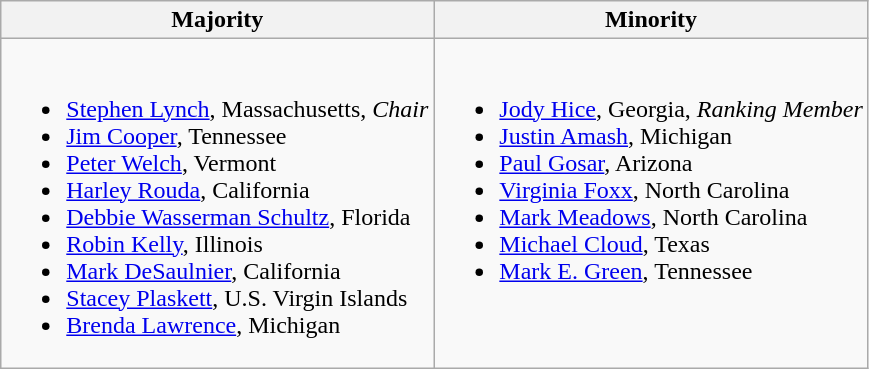<table class=wikitable>
<tr>
<th>Majority</th>
<th>Minority</th>
</tr>
<tr valign=top>
<td><br><ul><li><a href='#'>Stephen Lynch</a>, Massachusetts, <em>Chair</em></li><li><a href='#'>Jim Cooper</a>, Tennessee</li><li><a href='#'>Peter Welch</a>, Vermont</li><li><a href='#'>Harley Rouda</a>, California</li><li><a href='#'>Debbie Wasserman Schultz</a>, Florida</li><li><a href='#'>Robin Kelly</a>, Illinois</li><li><a href='#'>Mark DeSaulnier</a>, California</li><li><a href='#'>Stacey Plaskett</a>, U.S. Virgin Islands</li><li><a href='#'>Brenda Lawrence</a>, Michigan</li></ul></td>
<td><br><ul><li><a href='#'>Jody Hice</a>, Georgia, <em>Ranking Member</em></li><li><a href='#'>Justin Amash</a>, Michigan</li><li><a href='#'>Paul Gosar</a>, Arizona</li><li><a href='#'>Virginia Foxx</a>, North Carolina</li><li><a href='#'>Mark Meadows</a>, North Carolina</li><li><a href='#'>Michael Cloud</a>, Texas</li><li><a href='#'>Mark E. Green</a>, Tennessee</li></ul></td>
</tr>
</table>
